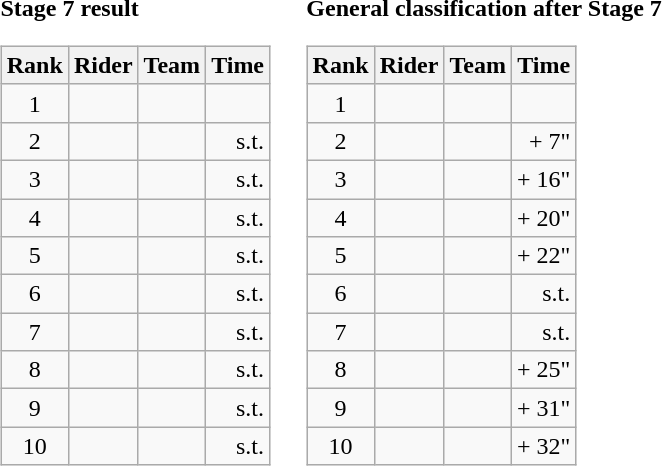<table>
<tr>
<td><strong>Stage 7 result</strong><br><table class="wikitable">
<tr>
<th scope="col">Rank</th>
<th scope="col">Rider</th>
<th scope="col">Team</th>
<th scope="col">Time</th>
</tr>
<tr>
<td style="text-align:center;">1</td>
<td></td>
<td></td>
<td style="text-align:right;"></td>
</tr>
<tr>
<td style="text-align:center;">2</td>
<td></td>
<td></td>
<td style="text-align:right;">s.t.</td>
</tr>
<tr>
<td style="text-align:center;">3</td>
<td></td>
<td></td>
<td style="text-align:right;">s.t.</td>
</tr>
<tr>
<td style="text-align:center;">4</td>
<td></td>
<td></td>
<td style="text-align:right;">s.t.</td>
</tr>
<tr>
<td style="text-align:center;">5</td>
<td></td>
<td></td>
<td style="text-align:right;">s.t.</td>
</tr>
<tr>
<td style="text-align:center;">6</td>
<td></td>
<td></td>
<td style="text-align:right;">s.t.</td>
</tr>
<tr>
<td style="text-align:center;">7</td>
<td></td>
<td></td>
<td style="text-align:right;">s.t.</td>
</tr>
<tr>
<td style="text-align:center;">8</td>
<td></td>
<td></td>
<td style="text-align:right;">s.t.</td>
</tr>
<tr>
<td style="text-align:center;">9</td>
<td></td>
<td></td>
<td style="text-align:right;">s.t.</td>
</tr>
<tr>
<td style="text-align:center;">10</td>
<td></td>
<td></td>
<td style="text-align:right;">s.t.</td>
</tr>
</table>
</td>
<td></td>
<td><strong>General classification after Stage 7</strong><br><table class="wikitable">
<tr>
<th scope="col">Rank</th>
<th scope="col">Rider</th>
<th scope="col">Team</th>
<th scope="col">Time</th>
</tr>
<tr>
<td style="text-align:center;">1</td>
<td></td>
<td></td>
<td style="text-align:right;"></td>
</tr>
<tr>
<td style="text-align:center;">2</td>
<td></td>
<td></td>
<td style="text-align:right;">+ 7"</td>
</tr>
<tr>
<td style="text-align:center;">3</td>
<td></td>
<td></td>
<td style="text-align:right;">+ 16"</td>
</tr>
<tr>
<td style="text-align:center;">4</td>
<td></td>
<td></td>
<td style="text-align:right;">+ 20"</td>
</tr>
<tr>
<td style="text-align:center;">5</td>
<td></td>
<td></td>
<td style="text-align:right;">+ 22"</td>
</tr>
<tr>
<td style="text-align:center;">6</td>
<td></td>
<td></td>
<td style="text-align:right;">s.t.</td>
</tr>
<tr>
<td style="text-align:center;">7</td>
<td></td>
<td></td>
<td style="text-align:right;">s.t.</td>
</tr>
<tr>
<td style="text-align:center;">8</td>
<td></td>
<td></td>
<td style="text-align:right;">+ 25"</td>
</tr>
<tr>
<td style="text-align:center;">9</td>
<td></td>
<td></td>
<td style="text-align:right;">+ 31"</td>
</tr>
<tr>
<td style="text-align:center;">10</td>
<td></td>
<td></td>
<td style="text-align:right;">+ 32"</td>
</tr>
</table>
</td>
</tr>
</table>
